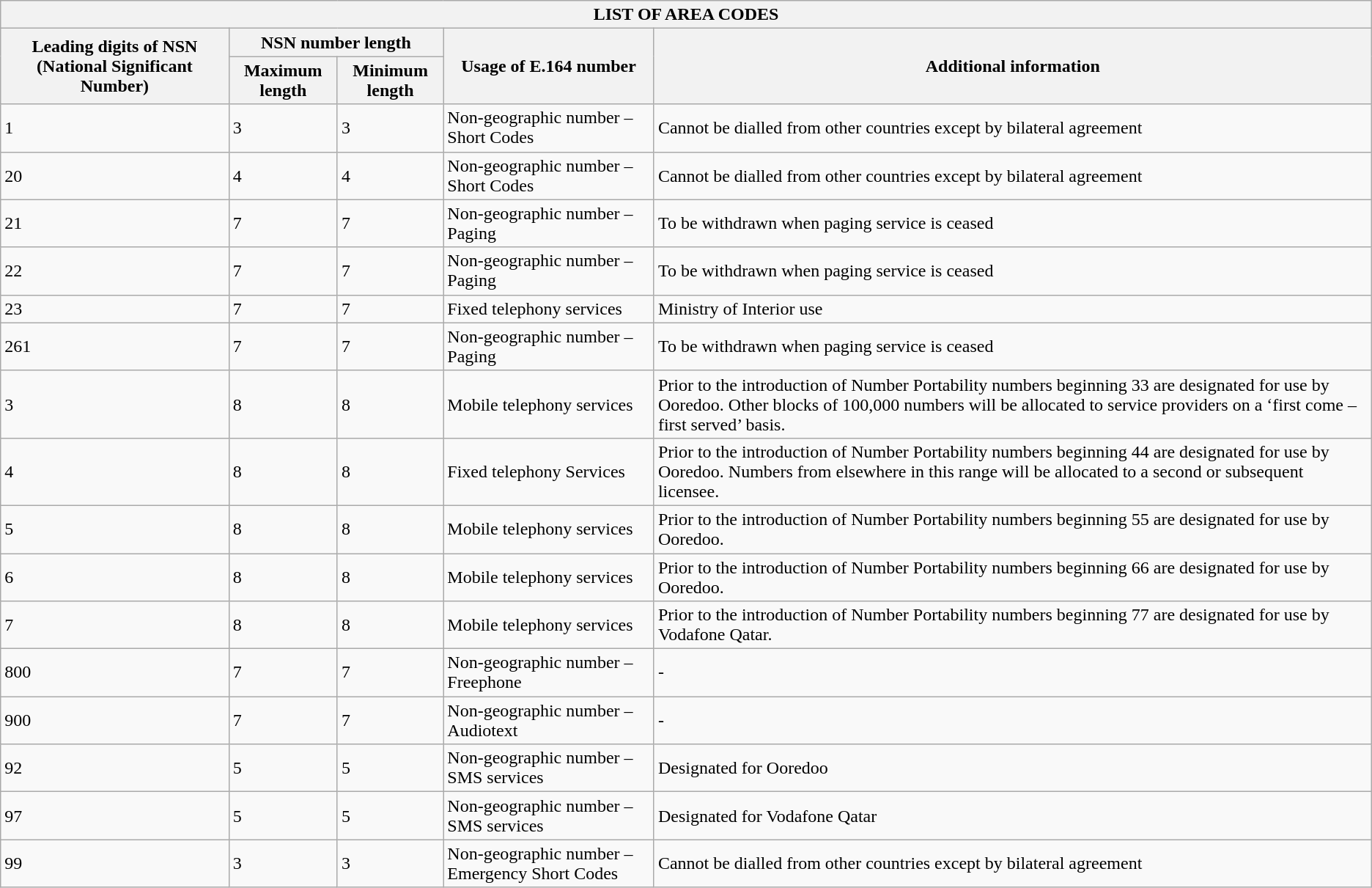<table class="wikitable" border=1>
<tr>
<th colspan="5">LIST OF AREA CODES</th>
</tr>
<tr>
<th rowspan="2">Leading digits of NSN (National Significant Number)</th>
<th colspan="2">NSN number length</th>
<th rowspan="2">Usage of E.164 number</th>
<th rowspan="2">Additional information</th>
</tr>
<tr>
<th>Maximum length</th>
<th>Minimum length</th>
</tr>
<tr>
<td>1</td>
<td>3</td>
<td>3</td>
<td>Non-geographic number – Short Codes</td>
<td>Cannot be dialled from other countries except by bilateral agreement</td>
</tr>
<tr>
<td>20</td>
<td>4</td>
<td>4</td>
<td>Non-geographic number – Short Codes</td>
<td>Cannot be dialled from other countries except by bilateral agreement</td>
</tr>
<tr>
<td>21</td>
<td>7</td>
<td>7</td>
<td>Non-geographic number – Paging</td>
<td>To be withdrawn when paging service is ceased</td>
</tr>
<tr>
<td>22</td>
<td>7</td>
<td>7</td>
<td>Non-geographic number – Paging</td>
<td>To be withdrawn when paging service is ceased</td>
</tr>
<tr>
<td>23</td>
<td>7</td>
<td>7</td>
<td>Fixed telephony services</td>
<td>Ministry of Interior use</td>
</tr>
<tr>
<td>261</td>
<td>7</td>
<td>7</td>
<td>Non-geographic number – Paging</td>
<td>To be withdrawn when paging service is ceased</td>
</tr>
<tr>
<td>3</td>
<td>8</td>
<td>8</td>
<td>Mobile telephony services</td>
<td>Prior to the introduction of Number Portability numbers beginning 33 are designated for use by Ooredoo. Other blocks of 100,000 numbers will be allocated to service providers on a ‘first come – first served’ basis.</td>
</tr>
<tr>
<td>4</td>
<td>8</td>
<td>8</td>
<td>Fixed telephony Services</td>
<td>Prior to the introduction of Number Portability numbers beginning 44 are designated for use by Ooredoo. Numbers from elsewhere in this range will be allocated to a second or subsequent licensee.</td>
</tr>
<tr>
<td>5</td>
<td>8</td>
<td>8</td>
<td>Mobile telephony services</td>
<td>Prior to the introduction of Number Portability numbers beginning 55 are designated for use by Ooredoo.</td>
</tr>
<tr>
<td>6</td>
<td>8</td>
<td>8</td>
<td>Mobile telephony services</td>
<td>Prior to the introduction of Number Portability numbers beginning 66 are designated for use by Ooredoo.</td>
</tr>
<tr>
<td>7</td>
<td>8</td>
<td>8</td>
<td>Mobile telephony services</td>
<td>Prior to the introduction of Number Portability numbers beginning 77 are designated for use by Vodafone Qatar.</td>
</tr>
<tr>
<td>800</td>
<td>7</td>
<td>7</td>
<td>Non-geographic number – Freephone</td>
<td>-</td>
</tr>
<tr>
<td>900</td>
<td>7</td>
<td>7</td>
<td>Non-geographic number – Audiotext</td>
<td>-</td>
</tr>
<tr>
<td>92</td>
<td>5</td>
<td>5</td>
<td>Non-geographic number – SMS services</td>
<td>Designated for Ooredoo</td>
</tr>
<tr>
<td>97</td>
<td>5</td>
<td>5</td>
<td>Non-geographic number – SMS services</td>
<td>Designated for Vodafone Qatar</td>
</tr>
<tr>
<td>99</td>
<td>3</td>
<td>3</td>
<td>Non-geographic number – Emergency Short Codes</td>
<td>Cannot be dialled from other countries except by bilateral agreement</td>
</tr>
</table>
